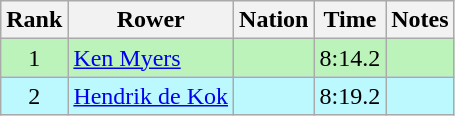<table class="wikitable" style="text-align:center">
<tr>
<th>Rank</th>
<th>Rower</th>
<th>Nation</th>
<th>Time</th>
<th>Notes</th>
</tr>
<tr bgcolor=bbf3bb>
<td>1</td>
<td align=left><a href='#'>Ken Myers</a></td>
<td align=left></td>
<td>8:14.2</td>
<td></td>
</tr>
<tr bgcolor=bbf9ff>
<td>2</td>
<td align=left><a href='#'>Hendrik de Kok</a></td>
<td align=left></td>
<td>8:19.2</td>
<td></td>
</tr>
</table>
